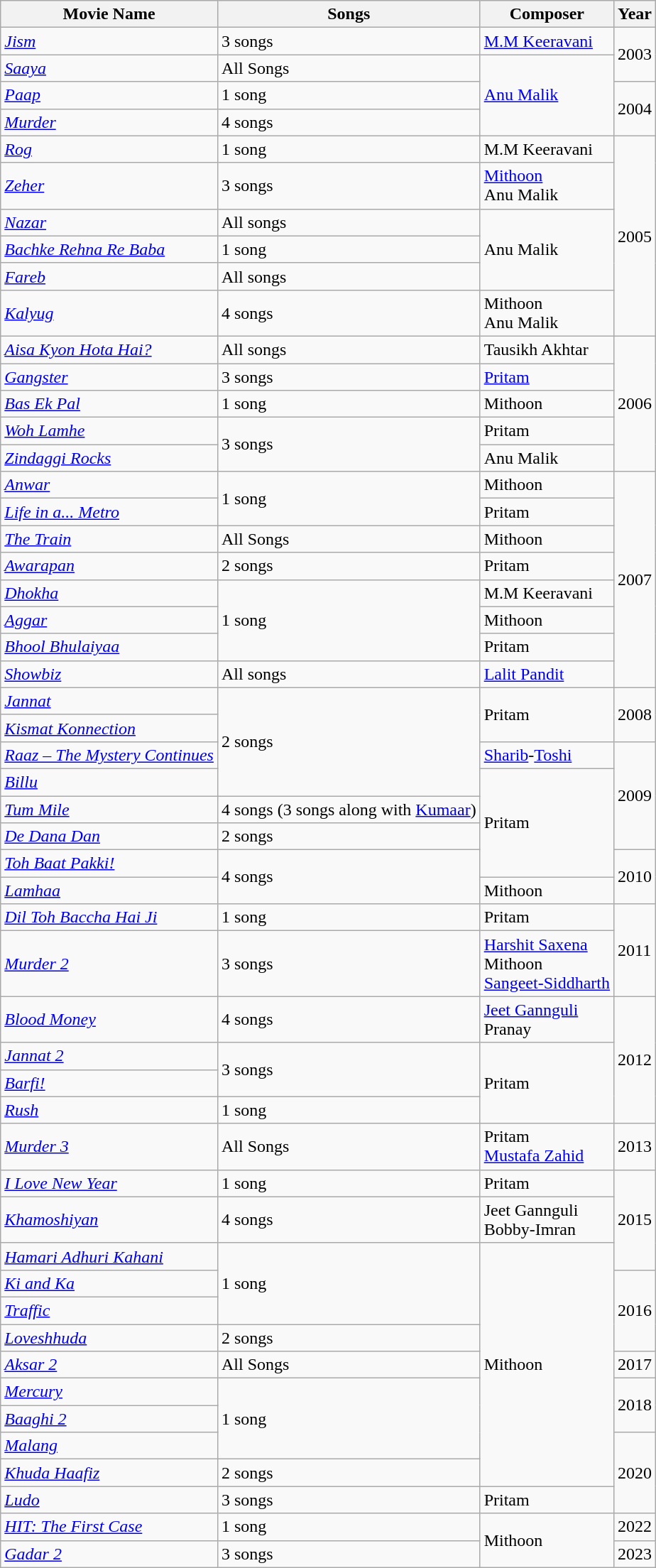<table class="wikitable sortable">
<tr>
<th>Movie Name</th>
<th>Songs</th>
<th>Composer</th>
<th>Year</th>
</tr>
<tr>
<td><em><a href='#'>Jism</a></em></td>
<td>3 songs</td>
<td><a href='#'>M.M Keeravani</a></td>
<td rowspan=2>2003</td>
</tr>
<tr>
<td><em><a href='#'>Saaya</a></em></td>
<td>All Songs</td>
<td rowspan=3><a href='#'>Anu Malik</a></td>
</tr>
<tr>
<td><em><a href='#'>Paap</a></em></td>
<td>1 song</td>
<td rowspan=2>2004</td>
</tr>
<tr>
<td><em><a href='#'>Murder</a></em></td>
<td>4 songs</td>
</tr>
<tr>
<td><em><a href='#'>Rog</a></em></td>
<td>1 song</td>
<td>M.M Keeravani</td>
<td rowspan=6>2005</td>
</tr>
<tr>
<td><em><a href='#'>Zeher</a></em></td>
<td>3 songs</td>
<td><a href='#'>Mithoon</a><br> Anu Malik</td>
</tr>
<tr>
<td><em><a href='#'>Nazar</a></em></td>
<td>All songs</td>
<td rowspan=3>Anu Malik</td>
</tr>
<tr>
<td><em><a href='#'>Bachke Rehna Re Baba</a></em></td>
<td>1 song</td>
</tr>
<tr>
<td><em><a href='#'>Fareb</a></em></td>
<td>All songs</td>
</tr>
<tr>
<td><em><a href='#'>Kalyug</a></em></td>
<td>4 songs</td>
<td>Mithoon<br>Anu Malik</td>
</tr>
<tr>
<td><em><a href='#'>Aisa Kyon Hota Hai?</a></em></td>
<td>All songs</td>
<td>Tausikh Akhtar</td>
<td rowspan=5>2006</td>
</tr>
<tr>
<td><em><a href='#'>Gangster</a></em></td>
<td>3 songs</td>
<td><a href='#'>Pritam</a></td>
</tr>
<tr>
<td><em><a href='#'>Bas Ek Pal</a></em></td>
<td>1 song</td>
<td>Mithoon</td>
</tr>
<tr>
<td><em><a href='#'>Woh Lamhe</a></em></td>
<td rowspan=2>3 songs</td>
<td>Pritam</td>
</tr>
<tr>
<td><em><a href='#'>Zindaggi Rocks</a></em></td>
<td>Anu Malik</td>
</tr>
<tr>
<td><em><a href='#'>Anwar</a></em></td>
<td rowspan=2>1 song</td>
<td>Mithoon</td>
<td rowspan=8>2007</td>
</tr>
<tr>
<td><em><a href='#'>Life in a... Metro</a></em></td>
<td>Pritam</td>
</tr>
<tr>
<td><em><a href='#'>The Train</a></em></td>
<td>All Songs</td>
<td>Mithoon</td>
</tr>
<tr>
<td><em><a href='#'>Awarapan</a></em></td>
<td>2 songs</td>
<td>Pritam</td>
</tr>
<tr>
<td><em><a href='#'>Dhokha</a></em></td>
<td rowspan=3>1 song</td>
<td>M.M Keeravani</td>
</tr>
<tr>
<td><em><a href='#'>Aggar</a></em></td>
<td>Mithoon</td>
</tr>
<tr>
<td><em><a href='#'>Bhool Bhulaiyaa</a></em></td>
<td>Pritam</td>
</tr>
<tr>
<td><em><a href='#'>Showbiz</a></em></td>
<td>All songs</td>
<td><a href='#'>Lalit Pandit</a></td>
</tr>
<tr>
<td><em><a href='#'>Jannat</a></em></td>
<td rowspan=4>2 songs</td>
<td rowspan=2>Pritam</td>
<td rowspan=2>2008</td>
</tr>
<tr>
<td><em><a href='#'>Kismat Konnection</a></em></td>
</tr>
<tr>
<td><em><a href='#'>Raaz – The Mystery Continues</a></em></td>
<td><a href='#'>Sharib</a>-<a href='#'>Toshi</a></td>
<td rowspan=4>2009</td>
</tr>
<tr>
<td><em><a href='#'>Billu</a></em></td>
<td rowspan=4>Pritam</td>
</tr>
<tr>
<td><em><a href='#'>Tum Mile</a></em></td>
<td>4 songs (3 songs along with <a href='#'>Kumaar</a>)</td>
</tr>
<tr>
<td><em><a href='#'>De Dana Dan</a></em></td>
<td>2 songs</td>
</tr>
<tr>
<td><em><a href='#'>Toh Baat Pakki!</a></em></td>
<td rowspan=2>4 songs</td>
<td rowspan=2>2010</td>
</tr>
<tr>
<td><em><a href='#'>Lamhaa</a></em></td>
<td>Mithoon</td>
</tr>
<tr>
<td><em><a href='#'>Dil Toh Baccha Hai Ji</a></em></td>
<td>1 song</td>
<td>Pritam</td>
<td rowspan=2>2011</td>
</tr>
<tr>
<td><em><a href='#'>Murder 2</a></em></td>
<td>3 songs</td>
<td><a href='#'>Harshit Saxena</a><br>Mithoon<br><a href='#'>Sangeet-Siddharth</a></td>
</tr>
<tr>
<td><em><a href='#'>Blood Money</a></em></td>
<td>4 songs</td>
<td><a href='#'>Jeet Gannguli</a><br>Pranay</td>
<td rowspan=4>2012</td>
</tr>
<tr>
<td><em><a href='#'>Jannat 2</a></em></td>
<td rowspan=2>3 songs</td>
<td rowspan=3>Pritam</td>
</tr>
<tr>
<td><em><a href='#'>Barfi!</a></em></td>
</tr>
<tr>
<td><em><a href='#'>Rush</a></em></td>
<td>1 song</td>
</tr>
<tr>
<td><em><a href='#'>Murder 3</a></em></td>
<td>All Songs</td>
<td>Pritam<br><a href='#'>Mustafa Zahid</a></td>
<td>2013</td>
</tr>
<tr>
<td><em><a href='#'>I Love New Year</a></em></td>
<td>1 song</td>
<td>Pritam</td>
<td rowspan=3>2015</td>
</tr>
<tr>
<td><em><a href='#'>Khamoshiyan</a></em></td>
<td>4 songs</td>
<td>Jeet Gannguli<br>Bobby-Imran</td>
</tr>
<tr>
<td><em><a href='#'>Hamari Adhuri Kahani</a></em></td>
<td rowspan=3>1 song</td>
<td rowspan=9>Mithoon</td>
</tr>
<tr>
<td><em><a href='#'>Ki and Ka</a></em></td>
<td rowspan=3>2016</td>
</tr>
<tr>
<td><em><a href='#'>Traffic</a></em></td>
</tr>
<tr>
<td><em><a href='#'>Loveshhuda</a></em></td>
<td>2 songs</td>
</tr>
<tr>
<td><em><a href='#'>Aksar 2</a></em></td>
<td>All Songs</td>
<td>2017</td>
</tr>
<tr>
<td><em><a href='#'>Mercury</a></em></td>
<td rowspan=3>1 song</td>
<td rowspan=2>2018</td>
</tr>
<tr>
<td><em><a href='#'>Baaghi 2</a></em></td>
</tr>
<tr>
<td><em><a href='#'>Malang</a></em></td>
<td rowspan=3>2020</td>
</tr>
<tr>
<td><em><a href='#'>Khuda Haafiz</a></em></td>
<td>2 songs</td>
</tr>
<tr>
<td><em><a href='#'>Ludo</a></em></td>
<td>3 songs</td>
<td>Pritam</td>
</tr>
<tr>
<td><em><a href='#'>HIT: The First Case</a></em></td>
<td>1 song</td>
<td rowspan=2>Mithoon</td>
<td>2022</td>
</tr>
<tr>
<td><em><a href='#'>Gadar 2</a></em></td>
<td>3 songs</td>
<td>2023</td>
</tr>
</table>
